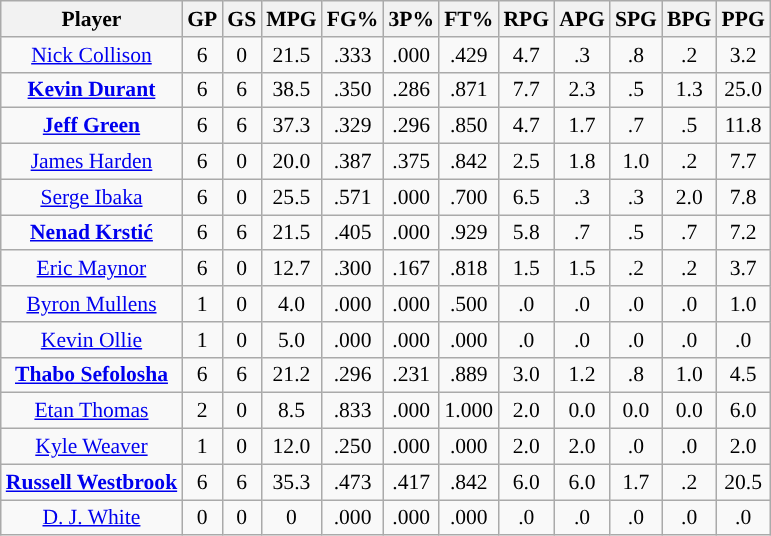<table class="wikitable sortable" style="font-size:90%; text-align:center;">
<tr>
<th>Player</th>
<th>GP</th>
<th>GS</th>
<th>MPG</th>
<th>FG%</th>
<th>3P%</th>
<th>FT%</th>
<th>RPG</th>
<th>APG</th>
<th>SPG</th>
<th>BPG</th>
<th>PPG</th>
</tr>
<tr>
<td><a href='#'>Nick Collison</a></td>
<td>6</td>
<td>0</td>
<td>21.5</td>
<td>.333</td>
<td>.000</td>
<td>.429</td>
<td>4.7</td>
<td>.3</td>
<td>.8</td>
<td>.2</td>
<td>3.2</td>
</tr>
<tr>
<td><strong><a href='#'>Kevin Durant</a></strong></td>
<td>6</td>
<td>6</td>
<td>38.5</td>
<td>.350</td>
<td>.286</td>
<td>.871</td>
<td>7.7</td>
<td>2.3</td>
<td>.5</td>
<td>1.3</td>
<td>25.0</td>
</tr>
<tr>
<td><strong><a href='#'>Jeff Green</a></strong></td>
<td>6</td>
<td>6</td>
<td>37.3</td>
<td>.329</td>
<td>.296</td>
<td>.850</td>
<td>4.7</td>
<td>1.7</td>
<td>.7</td>
<td>.5</td>
<td>11.8</td>
</tr>
<tr>
<td><a href='#'>James Harden</a></td>
<td>6</td>
<td>0</td>
<td>20.0</td>
<td>.387</td>
<td>.375</td>
<td>.842</td>
<td>2.5</td>
<td>1.8</td>
<td>1.0</td>
<td>.2</td>
<td>7.7</td>
</tr>
<tr>
<td><a href='#'>Serge Ibaka</a></td>
<td>6</td>
<td>0</td>
<td>25.5</td>
<td>.571</td>
<td>.000</td>
<td>.700</td>
<td>6.5</td>
<td>.3</td>
<td>.3</td>
<td>2.0</td>
<td>7.8</td>
</tr>
<tr>
<td><strong><a href='#'>Nenad Krstić</a></strong></td>
<td>6</td>
<td>6</td>
<td>21.5</td>
<td>.405</td>
<td>.000</td>
<td>.929</td>
<td>5.8</td>
<td>.7</td>
<td>.5</td>
<td>.7</td>
<td>7.2</td>
</tr>
<tr>
<td><a href='#'>Eric Maynor</a></td>
<td>6</td>
<td>0</td>
<td>12.7</td>
<td>.300</td>
<td>.167</td>
<td>.818</td>
<td>1.5</td>
<td>1.5</td>
<td>.2</td>
<td>.2</td>
<td>3.7</td>
</tr>
<tr>
<td><a href='#'>Byron Mullens</a></td>
<td>1</td>
<td>0</td>
<td>4.0</td>
<td>.000</td>
<td>.000</td>
<td>.500</td>
<td>.0</td>
<td>.0</td>
<td>.0</td>
<td>.0</td>
<td>1.0</td>
</tr>
<tr>
<td><a href='#'>Kevin Ollie</a></td>
<td>1</td>
<td>0</td>
<td>5.0</td>
<td>.000</td>
<td>.000</td>
<td>.000</td>
<td>.0</td>
<td>.0</td>
<td>.0</td>
<td>.0</td>
<td>.0</td>
</tr>
<tr>
<td><strong><a href='#'>Thabo Sefolosha</a></strong></td>
<td>6</td>
<td>6</td>
<td>21.2</td>
<td>.296</td>
<td>.231</td>
<td>.889</td>
<td>3.0</td>
<td>1.2</td>
<td>.8</td>
<td>1.0</td>
<td>4.5</td>
</tr>
<tr>
<td><a href='#'>Etan Thomas</a></td>
<td>2</td>
<td>0</td>
<td>8.5</td>
<td>.833</td>
<td>.000</td>
<td>1.000</td>
<td>2.0</td>
<td>0.0</td>
<td>0.0</td>
<td>0.0</td>
<td>6.0</td>
</tr>
<tr>
<td><a href='#'>Kyle Weaver</a></td>
<td>1</td>
<td>0</td>
<td>12.0</td>
<td>.250</td>
<td>.000</td>
<td>.000</td>
<td>2.0</td>
<td>2.0</td>
<td>.0</td>
<td>.0</td>
<td>2.0</td>
</tr>
<tr>
<td><strong><a href='#'>Russell Westbrook</a></strong></td>
<td>6</td>
<td>6</td>
<td>35.3</td>
<td>.473</td>
<td>.417</td>
<td>.842</td>
<td>6.0</td>
<td>6.0</td>
<td>1.7</td>
<td>.2</td>
<td>20.5</td>
</tr>
<tr>
<td><a href='#'>D. J. White</a></td>
<td>0</td>
<td>0</td>
<td>0</td>
<td>.000</td>
<td>.000</td>
<td>.000</td>
<td>.0</td>
<td>.0</td>
<td>.0</td>
<td>.0</td>
<td>.0</td>
</tr>
</table>
